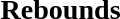<table width=100%>
<tr>
<td width=50% valign=top><br><h3>Rebounds</h3>




</td>
</tr>
</table>
